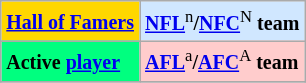<table class="wikitable">
<tr>
<td bgcolor="#FFD700"><small><strong><a href='#'>Hall of Famers</a></strong></small></td>
<td style="background:#d0e7ff;"><small><strong><a href='#'>NFL</a></strong><sup>n</sup><strong>/<a href='#'>NFC</a></strong><sup>N</sup><strong> team</strong></small></td>
</tr>
<tr>
<td bgcolor="#00ff7f"><small><strong>Active <a href='#'>player</a></strong></small></td>
<td style="background:#ffcccc;"><small><strong><a href='#'>AFL</a></strong><sup>a</sup><strong>/<a href='#'>AFC</a></strong><sup>A</sup><strong> team</strong></small></td>
</tr>
<tr>
</tr>
</table>
